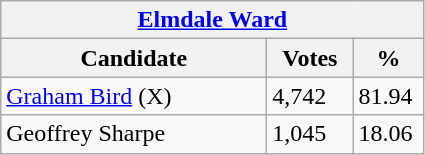<table class="wikitable">
<tr>
<th colspan="3"><a href='#'>Elmdale Ward</a></th>
</tr>
<tr>
<th style="width: 170px">Candidate</th>
<th style="width: 50px">Votes</th>
<th style="width: 40px">%</th>
</tr>
<tr>
<td><a href='#'>Graham Bird</a> (X)</td>
<td>4,742</td>
<td>81.94</td>
</tr>
<tr>
<td>Geoffrey Sharpe</td>
<td>1,045</td>
<td>18.06</td>
</tr>
</table>
